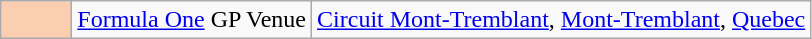<table class="wikitable">
<tr>
<td width=40px align=center style="background-color:#FBCEB1"></td>
<td><a href='#'>Formula One</a> GP Venue</td>
<td><a href='#'>Circuit Mont-Tremblant</a>, <a href='#'>Mont-Tremblant</a>, <a href='#'>Quebec</a></td>
</tr>
</table>
